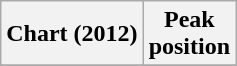<table class="wikitable plainrowheaders" style="text-align:center">
<tr>
<th scope="col">Chart (2012)</th>
<th scope="col">Peak<br>position</th>
</tr>
<tr>
</tr>
</table>
